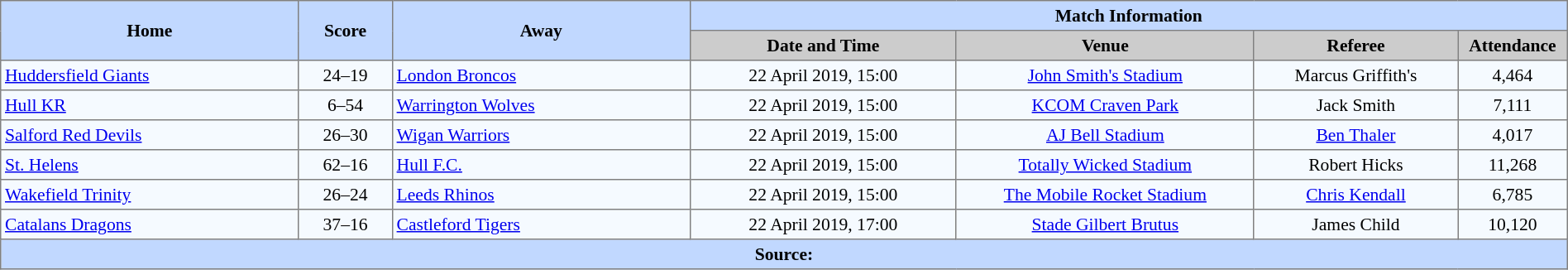<table border=1 style="border-collapse:collapse; font-size:90%; text-align:center;" cellpadding=3 cellspacing=0 width=100%>
<tr bgcolor=#C1D8FF>
<th rowspan=2 width=19%>Home</th>
<th rowspan=2 width=6%>Score</th>
<th rowspan=2 width=19%>Away</th>
<th colspan=4>Match Information</th>
</tr>
<tr bgcolor=#CCCCCC>
<th width=17%>Date and Time</th>
<th width=19%>Venue</th>
<th width=13%>Referee</th>
<th width=7%>Attendance</th>
</tr>
<tr bgcolor=#F5FAFF>
<td align=left> <a href='#'>Huddersfield Giants</a></td>
<td>24–19</td>
<td align=left> <a href='#'>London Broncos</a></td>
<td>22 April 2019, 15:00</td>
<td><a href='#'>John Smith's Stadium</a></td>
<td>Marcus Griffith's</td>
<td>4,464</td>
</tr>
<tr bgcolor=#F5FAFF>
<td align=left> <a href='#'>Hull KR</a></td>
<td>6–54</td>
<td align=left> <a href='#'>Warrington Wolves</a></td>
<td>22 April 2019, 15:00</td>
<td><a href='#'>KCOM Craven Park</a></td>
<td>Jack Smith</td>
<td>7,111</td>
</tr>
<tr bgcolor=#F5FAFF>
<td align=left> <a href='#'>Salford Red Devils</a></td>
<td>26–30</td>
<td align=left> <a href='#'>Wigan Warriors</a></td>
<td>22 April 2019, 15:00</td>
<td><a href='#'>AJ Bell Stadium</a></td>
<td><a href='#'>Ben Thaler</a></td>
<td>4,017</td>
</tr>
<tr bgcolor=#F5FAFF>
<td align=left> <a href='#'>St. Helens</a></td>
<td>62–16</td>
<td align=left> <a href='#'>Hull F.C.</a></td>
<td>22 April 2019, 15:00</td>
<td><a href='#'>Totally Wicked Stadium</a></td>
<td>Robert Hicks</td>
<td>11,268</td>
</tr>
<tr bgcolor=#F5FAFF>
<td align=left> <a href='#'>Wakefield Trinity</a></td>
<td>26–24</td>
<td align=left> <a href='#'>Leeds Rhinos</a></td>
<td>22 April 2019, 15:00</td>
<td><a href='#'>The Mobile Rocket Stadium</a></td>
<td><a href='#'>Chris Kendall</a></td>
<td>6,785</td>
</tr>
<tr bgcolor=#F5FAFF>
<td align=left> <a href='#'>Catalans Dragons</a></td>
<td>37–16</td>
<td align=left> <a href='#'>Castleford Tigers</a></td>
<td>22 April 2019, 17:00</td>
<td><a href='#'>Stade Gilbert Brutus</a></td>
<td>James Child</td>
<td>10,120</td>
</tr>
<tr style="background:#c1d8ff;">
<th colspan=7>Source:</th>
</tr>
</table>
